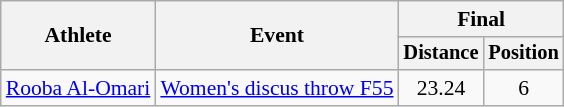<table class=wikitable style="font-size:90%">
<tr>
<th rowspan="2">Athlete</th>
<th rowspan="2">Event</th>
<th colspan="2">Final</th>
</tr>
<tr style="font-size:95%">
<th>Distance</th>
<th>Position</th>
</tr>
<tr align=center>
<td align=left><a href='#'>Rooba Al-Omari</a></td>
<td align=left><a href='#'>Women's discus throw F55</a></td>
<td>23.24</td>
<td>6</td>
</tr>
</table>
